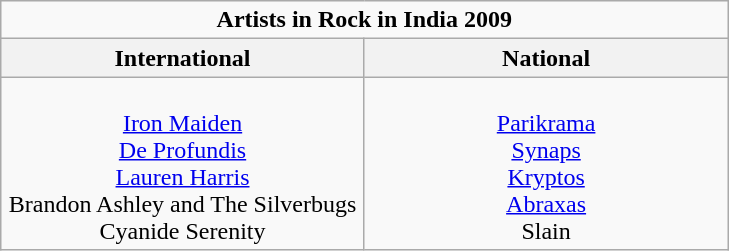<table class="wikitable">
<tr>
<td colspan="3" align="center"><strong>Artists in Rock in India 2009</strong></td>
</tr>
<tr>
<th>International</th>
<th>National</th>
</tr>
<tr>
<td valign="top" align="center" width=235><br><a href='#'>Iron Maiden</a><br>
<a href='#'>De Profundis</a><br>
<a href='#'>Lauren Harris</a><br>
Brandon Ashley and The Silverbugs<br>
Cyanide Serenity<br></td>
<td valign="top" align="center" width=235><br><a href='#'>Parikrama</a><br>
<a href='#'>Synaps</a><br>
<a href='#'>Kryptos</a><br>
<a href='#'>Abraxas</a><br>
Slain</td>
</tr>
</table>
